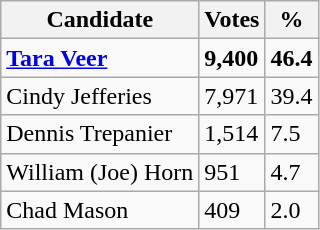<table class="wikitable" align="left">
<tr>
<th>Candidate</th>
<th>Votes</th>
<th>%</th>
</tr>
<tr>
<td><strong><a href='#'>Tara Veer</a></strong></td>
<td><strong>9,400</strong></td>
<td><strong>46.4</strong></td>
</tr>
<tr>
<td>Cindy Jefferies</td>
<td>7,971</td>
<td>39.4</td>
</tr>
<tr>
<td>Dennis Trepanier</td>
<td>1,514</td>
<td>7.5</td>
</tr>
<tr>
<td>William (Joe) Horn</td>
<td>951</td>
<td>4.7</td>
</tr>
<tr>
<td>Chad Mason</td>
<td>409</td>
<td>2.0</td>
</tr>
</table>
